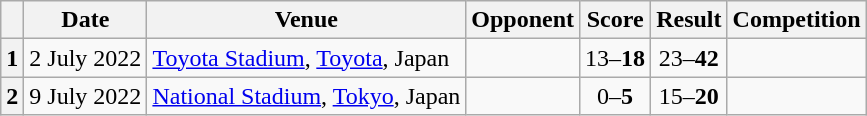<table class="wikitable plainrowheaders">
<tr>
<th scope=col></th>
<th scope=col data-sort-type=date>Date</th>
<th scope=col>Venue</th>
<th scope=col>Opponent</th>
<th scope=col>Score</th>
<th scope=col>Result</th>
<th scope=col>Competition</th>
</tr>
<tr>
<th scope=row>1</th>
<td>2 July 2022</td>
<td><a href='#'>Toyota Stadium</a>, <a href='#'>Toyota</a>, Japan</td>
<td></td>
<td align=center>13–<strong>18</strong></td>
<td align=center>23–<strong>42</strong></td>
<td></td>
</tr>
<tr>
<th scope=row>2</th>
<td>9 July 2022</td>
<td><a href='#'>National Stadium</a>, <a href='#'>Tokyo</a>, Japan</td>
<td></td>
<td align=center>0–<strong>5</strong></td>
<td align=center>15–<strong>20</strong></td>
<td></td>
</tr>
</table>
